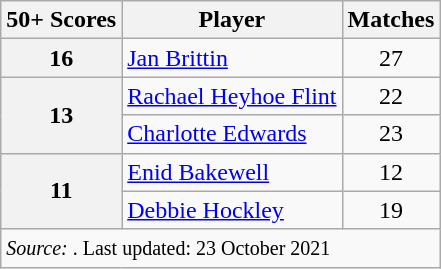<table class="wikitable">
<tr>
<th>50+ Scores</th>
<th>Player</th>
<th>Matches</th>
</tr>
<tr>
<th>16</th>
<td> <a href='#'>Jan Brittin</a></td>
<td align="center">27</td>
</tr>
<tr>
<th rowspan=2>13</th>
<td> <a href='#'>Rachael Heyhoe Flint</a></td>
<td align="center">22</td>
</tr>
<tr>
<td> <a href='#'>Charlotte Edwards</a></td>
<td align="center">23</td>
</tr>
<tr>
<th rowspan=2 valign="middle">11</th>
<td> <a href='#'>Enid Bakewell</a></td>
<td align="center">12</td>
</tr>
<tr>
<td> <a href='#'>Debbie Hockley</a></td>
<td align="center">19</td>
</tr>
<tr>
<td colspan=4><small><em>Source: </em>. Last updated: 23 October 2021</small></td>
</tr>
</table>
